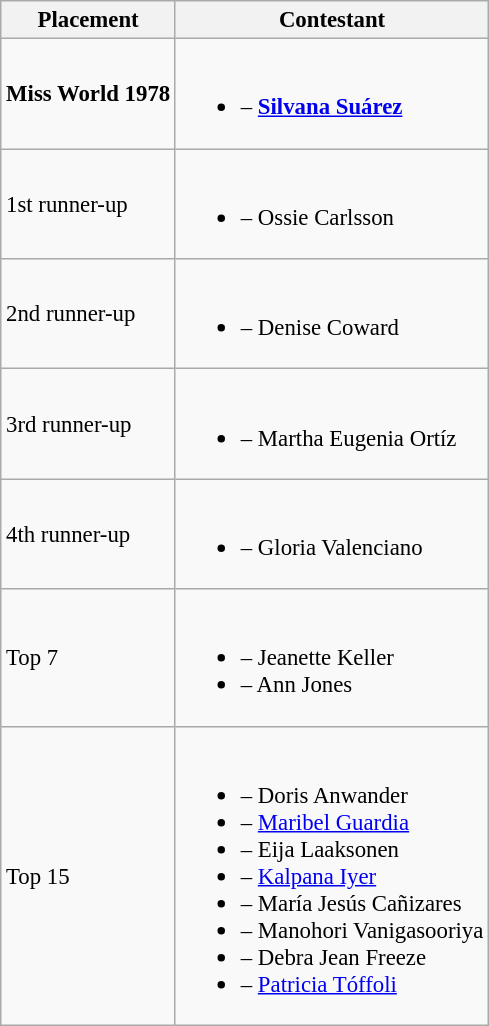<table class="wikitable sortable" style="font-size:95%;">
<tr>
<th>Placement</th>
<th>Contestant</th>
</tr>
<tr>
<td><strong>Miss World 1978</strong></td>
<td><br><ul><li><strong></strong> – <strong><a href='#'>Silvana Suárez</a></strong></li></ul></td>
</tr>
<tr>
<td>1st runner-up</td>
<td><br><ul><li> – Ossie Carlsson</li></ul></td>
</tr>
<tr>
<td>2nd runner-up</td>
<td><br><ul><li> – Denise Coward</li></ul></td>
</tr>
<tr>
<td>3rd runner-up</td>
<td><br><ul><li> – Martha Eugenia Ortíz</li></ul></td>
</tr>
<tr>
<td>4th runner-up</td>
<td><br><ul><li> – Gloria Valenciano</li></ul></td>
</tr>
<tr>
<td>Top 7</td>
<td><br><ul><li> – Jeanette Keller</li><li> – Ann Jones</li></ul></td>
</tr>
<tr>
<td>Top 15</td>
<td><br><ul><li> – Doris Anwander</li><li> – <a href='#'>Maribel Guardia</a></li><li> – Eija Laaksonen</li><li> – <a href='#'>Kalpana Iyer</a></li><li> – María Jesús Cañizares</li><li> – Manohori Vanigasooriya</li><li> – Debra Jean Freeze</li><li> – <a href='#'>Patricia Tóffoli</a></li></ul></td>
</tr>
</table>
